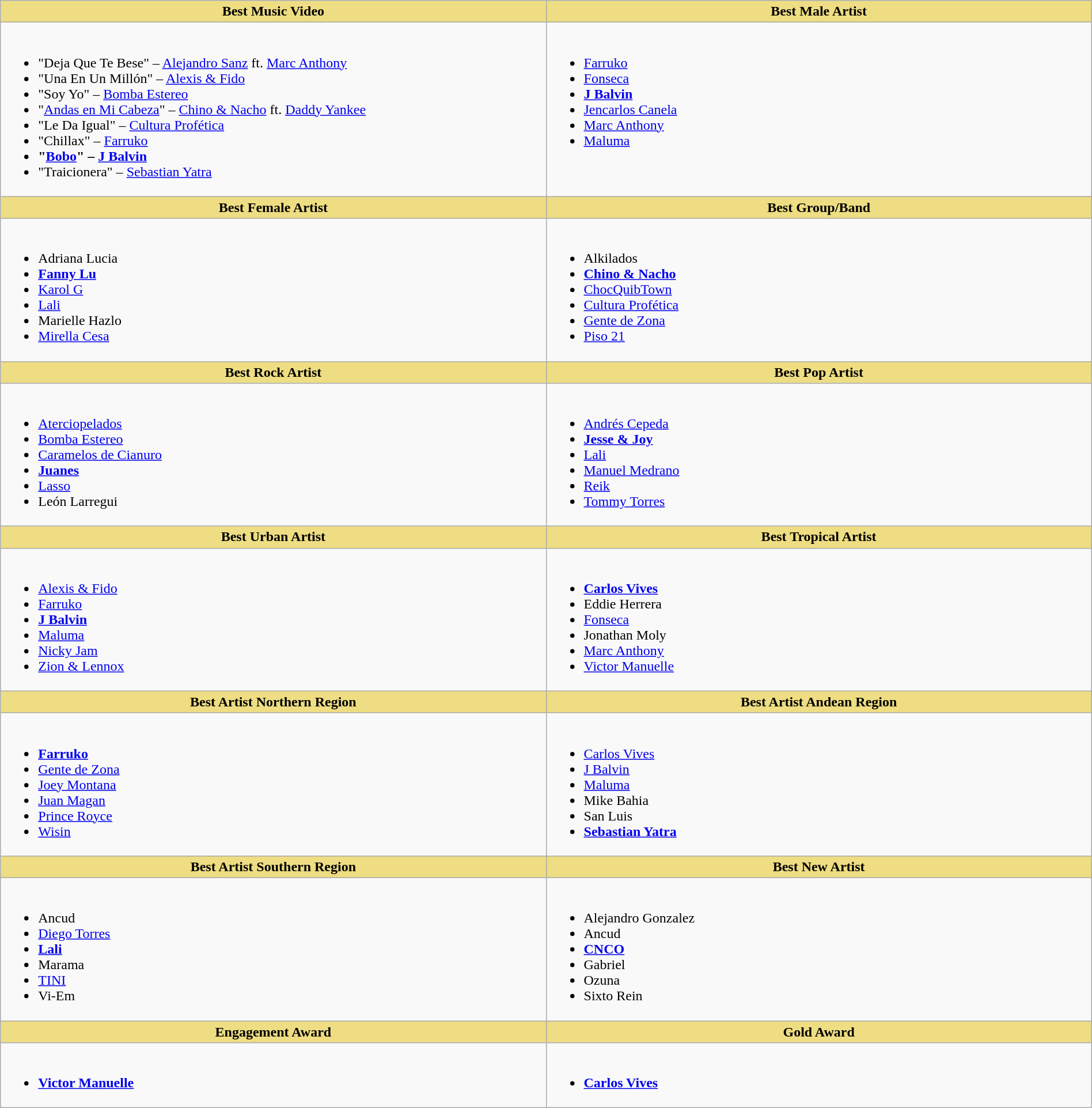<table class="wikitable" style="width:100%;">
<tr>
<th style="background:#EEDD82; width:50%">Best Music Video</th>
<th style="background:#EEDD82; width:50%">Best Male Artist</th>
</tr>
<tr>
<td valign="top"><br><ul><li>"Deja Que Te Bese" – <a href='#'>Alejandro Sanz</a> ft. <a href='#'>Marc Anthony</a></li><li>"Una En Un Millón" – <a href='#'>Alexis & Fido</a></li><li>"Soy Yo" – <a href='#'>Bomba Estereo</a></li><li>"<a href='#'>Andas en Mi Cabeza</a>" – <a href='#'>Chino & Nacho</a> ft. <a href='#'>Daddy Yankee</a></li><li>"Le Da Igual" – <a href='#'>Cultura Profética</a></li><li>"Chillax" – <a href='#'>Farruko</a></li><li><strong>"<a href='#'>Bobo</a>" – <a href='#'>J Balvin</a></strong></li><li>"Traicionera" – <a href='#'>Sebastian Yatra</a></li></ul></td>
<td valign="top"><br><ul><li><a href='#'>Farruko</a></li><li><a href='#'>Fonseca</a></li><li><strong><a href='#'>J Balvin</a></strong></li><li><a href='#'>Jencarlos Canela</a></li><li><a href='#'>Marc Anthony</a></li><li><a href='#'>Maluma</a></li></ul></td>
</tr>
<tr>
<th style="background:#EEDD82; width:50%">Best Female Artist</th>
<th style="background:#EEDD82; width:50%">Best Group/Band</th>
</tr>
<tr>
<td valign="top"><br><ul><li>Adriana Lucia</li><li><strong><a href='#'>Fanny Lu</a></strong></li><li><a href='#'>Karol G</a></li><li><a href='#'>Lali</a></li><li>Marielle Hazlo</li><li><a href='#'>Mirella Cesa</a></li></ul></td>
<td valign="top"><br><ul><li>Alkilados</li><li><strong><a href='#'>Chino & Nacho</a></strong></li><li><a href='#'>ChocQuibTown</a></li><li><a href='#'>Cultura Profética</a></li><li><a href='#'>Gente de Zona</a></li><li><a href='#'>Piso 21</a></li></ul></td>
</tr>
<tr>
<th style="background:#EEDD82; width:50%">Best Rock Artist</th>
<th style="background:#EEDD82; width:50%">Best Pop Artist</th>
</tr>
<tr>
<td valign="top"><br><ul><li><a href='#'>Aterciopelados</a></li><li><a href='#'>Bomba Estereo</a></li><li><a href='#'>Caramelos de Cianuro</a></li><li><strong><a href='#'>Juanes</a></strong></li><li><a href='#'>Lasso</a></li><li>León Larregui</li></ul></td>
<td valign="top"><br><ul><li><a href='#'>Andrés Cepeda</a></li><li><strong><a href='#'>Jesse & Joy</a></strong></li><li><a href='#'>Lali</a></li><li><a href='#'>Manuel Medrano</a></li><li><a href='#'>Reik</a></li><li><a href='#'>Tommy Torres</a></li></ul></td>
</tr>
<tr>
<th style="background:#EEDD82; width:50%">Best Urban Artist</th>
<th style="background:#EEDD82; width:50%">Best Tropical Artist</th>
</tr>
<tr>
<td valign="top"><br><ul><li><a href='#'>Alexis & Fido</a></li><li><a href='#'>Farruko</a></li><li><strong><a href='#'>J Balvin</a></strong></li><li><a href='#'>Maluma</a></li><li><a href='#'>Nicky Jam</a></li><li><a href='#'>Zion & Lennox</a></li></ul></td>
<td valign="top"><br><ul><li><strong><a href='#'>Carlos Vives</a></strong></li><li>Eddie Herrera</li><li><a href='#'>Fonseca</a></li><li>Jonathan Moly</li><li><a href='#'>Marc Anthony</a></li><li><a href='#'>Victor Manuelle</a></li></ul></td>
</tr>
<tr>
<th style="background:#EEDD82; width:50%">Best Artist Northern Region</th>
<th style="background:#EEDD82; width:50%">Best Artist Andean Region</th>
</tr>
<tr>
<td valign="top"><br><ul><li><strong><a href='#'>Farruko</a></strong></li><li><a href='#'>Gente de Zona</a></li><li><a href='#'>Joey Montana</a></li><li><a href='#'>Juan Magan</a></li><li><a href='#'>Prince Royce</a></li><li><a href='#'>Wisin</a></li></ul></td>
<td valign="top"><br><ul><li><a href='#'>Carlos Vives</a></li><li><a href='#'>J Balvin</a></li><li><a href='#'>Maluma</a></li><li>Mike Bahia</li><li>San Luis</li><li><strong><a href='#'>Sebastian Yatra</a></strong></li></ul></td>
</tr>
<tr>
<th style="background:#EEDD82; width:50%">Best Artist Southern Region</th>
<th style="background:#EEDD82; width:50%">Best New Artist</th>
</tr>
<tr>
<td valign="top"><br><ul><li>Ancud</li><li><a href='#'>Diego Torres</a></li><li><strong><a href='#'>Lali</a></strong></li><li>Marama</li><li><a href='#'>TINI</a></li><li>Vi-Em</li></ul></td>
<td valign="top"><br><ul><li>Alejandro Gonzalez</li><li>Ancud</li><li><strong><a href='#'>CNCO</a></strong></li><li>Gabriel</li><li>Ozuna</li><li>Sixto Rein</li></ul></td>
</tr>
<tr>
<th style="background:#EEDD82; width:50%">Engagement Award</th>
<th style="background:#EEDD82; width:50%">Gold Award</th>
</tr>
<tr>
<td valign="top"><br><ul><li><strong><a href='#'>Victor Manuelle</a></strong></li></ul></td>
<td valign="top"><br><ul><li><strong><a href='#'>Carlos Vives</a></strong></li></ul></td>
</tr>
</table>
